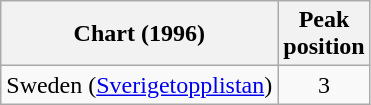<table class="wikitable">
<tr>
<th>Chart (1996)</th>
<th>Peak<br>position</th>
</tr>
<tr>
<td>Sweden (<a href='#'>Sverigetopplistan</a>) </td>
<td align="center">3</td>
</tr>
</table>
